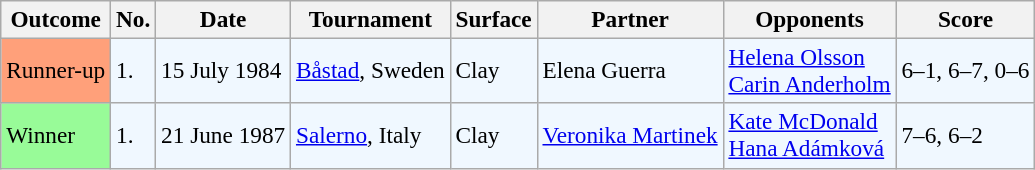<table class="sortable wikitable" style=font-size:97%>
<tr>
<th>Outcome</th>
<th>No.</th>
<th>Date</th>
<th>Tournament</th>
<th>Surface</th>
<th>Partner</th>
<th>Opponents</th>
<th>Score</th>
</tr>
<tr style="background:#f0f8ff;">
<td style="background:#ffa07a;">Runner-up</td>
<td>1.</td>
<td>15 July 1984</td>
<td><a href='#'>Båstad</a>, Sweden</td>
<td>Clay</td>
<td> Elena Guerra</td>
<td> <a href='#'>Helena Olsson</a> <br>  <a href='#'>Carin Anderholm</a></td>
<td>6–1, 6–7, 0–6</td>
</tr>
<tr bgcolor=f0f8ff>
<td style="background:#98fb98;">Winner</td>
<td>1.</td>
<td>21 June 1987</td>
<td><a href='#'>Salerno</a>, Italy</td>
<td>Clay</td>
<td> <a href='#'>Veronika Martinek</a></td>
<td> <a href='#'>Kate McDonald</a> <br>  <a href='#'>Hana Adámková</a></td>
<td>7–6, 6–2</td>
</tr>
</table>
